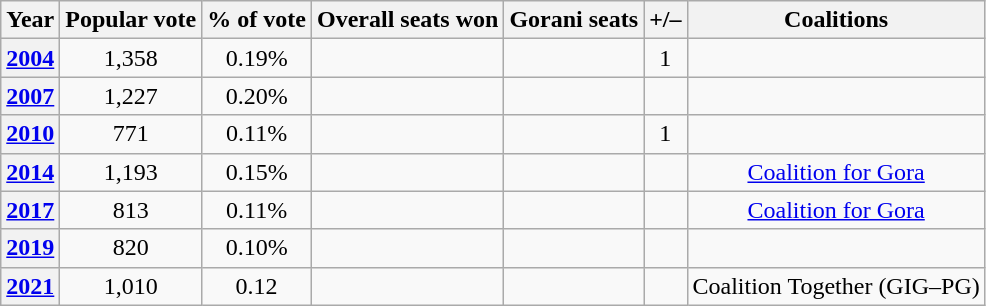<table class="wikitable" style="text-align:center">
<tr>
<th>Year</th>
<th>Popular vote</th>
<th>% of vote</th>
<th>Overall seats won</th>
<th>Gorani seats</th>
<th>+/–</th>
<th>Coalitions</th>
</tr>
<tr>
<th><a href='#'>2004</a></th>
<td>1,358</td>
<td>0.19%</td>
<td></td>
<td></td>
<td> 1</td>
<td></td>
</tr>
<tr>
<th><a href='#'>2007</a></th>
<td>1,227</td>
<td>0.20%</td>
<td></td>
<td></td>
<td></td>
<td></td>
</tr>
<tr>
<th><a href='#'>2010</a></th>
<td>771</td>
<td>0.11%</td>
<td></td>
<td></td>
<td> 1</td>
<td></td>
</tr>
<tr>
<th><a href='#'>2014</a></th>
<td>1,193</td>
<td>0.15%</td>
<td></td>
<td></td>
<td></td>
<td><a href='#'>Coalition for Gora</a></td>
</tr>
<tr>
<th><a href='#'>2017</a></th>
<td>813</td>
<td>0.11%</td>
<td></td>
<td></td>
<td></td>
<td><a href='#'>Coalition for Gora</a></td>
</tr>
<tr>
<th><a href='#'>2019</a></th>
<td>820</td>
<td>0.10%</td>
<td></td>
<td></td>
<td></td>
<td></td>
</tr>
<tr>
<th><a href='#'>2021</a></th>
<td>1,010</td>
<td>0.12</td>
<td></td>
<td></td>
<td></td>
<td>Coalition Together (GIG–PG)</td>
</tr>
</table>
